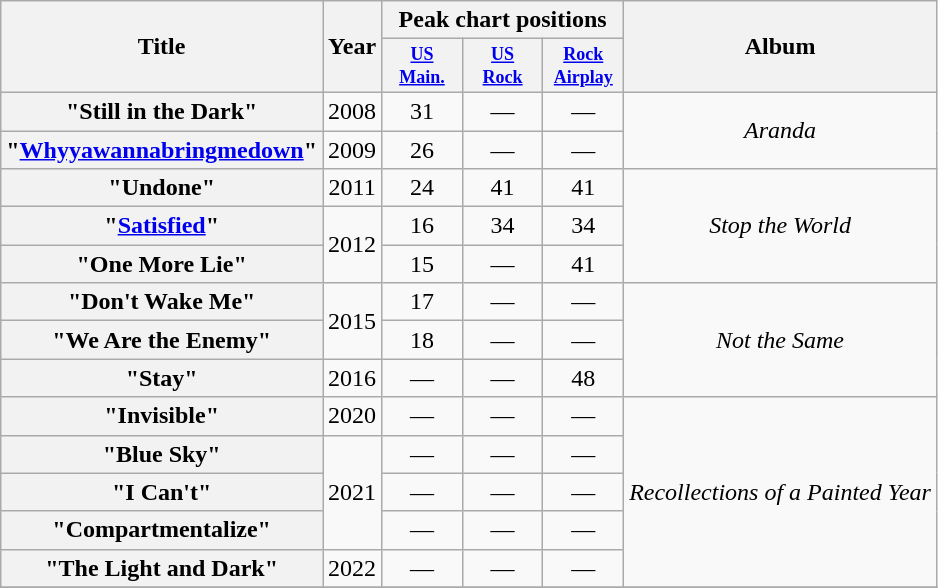<table class="wikitable plainrowheaders" style="text-align:center;">
<tr>
<th scope="col" rowspan="2">Title</th>
<th scope="col" rowspan="2">Year</th>
<th colspan="3">Peak chart positions</th>
<th scope="col" rowspan="2">Album</th>
</tr>
<tr>
<th style="width:4em;font-size:75%"><a href='#'>US<br>Main.</a><br></th>
<th style="width:4em;font-size:75%"><a href='#'>US<br>Rock</a><br></th>
<th style="width:4em;font-size:75%"><a href='#'>Rock<br>Airplay</a><br></th>
</tr>
<tr>
<th scope="row">"Still in the Dark"</th>
<td>2008</td>
<td>31</td>
<td>—</td>
<td>—</td>
<td rowspan="2"><em>Aranda</em></td>
</tr>
<tr>
<th scope="row">"<a href='#'>Whyyawannabringmedown</a>"</th>
<td>2009</td>
<td>26</td>
<td>—</td>
<td>—</td>
</tr>
<tr>
<th scope="row">"Undone"</th>
<td>2011</td>
<td>24</td>
<td>41</td>
<td>41</td>
<td rowspan="3"><em>Stop the World</em></td>
</tr>
<tr>
<th scope="row">"<a href='#'>Satisfied</a>"</th>
<td rowspan="2">2012</td>
<td>16</td>
<td>34</td>
<td>34</td>
</tr>
<tr>
<th scope="row">"One More Lie"</th>
<td>15</td>
<td>—</td>
<td>41</td>
</tr>
<tr>
<th scope="row">"Don't Wake Me"</th>
<td rowspan="2">2015</td>
<td>17</td>
<td>—</td>
<td>—</td>
<td rowspan="3"><em>Not the Same</em></td>
</tr>
<tr>
<th scope="row">"We Are the Enemy"</th>
<td>18</td>
<td>—</td>
<td>—</td>
</tr>
<tr>
<th scope="row">"Stay"</th>
<td>2016</td>
<td>—</td>
<td>—</td>
<td>48</td>
</tr>
<tr>
<th scope="row">"Invisible"</th>
<td>2020</td>
<td>—</td>
<td>—</td>
<td>—</td>
<td rowspan="5"><em>Recollections of a Painted Year</em></td>
</tr>
<tr>
<th scope="row">"Blue Sky"</th>
<td rowspan="3">2021</td>
<td>—</td>
<td>—</td>
<td>—</td>
</tr>
<tr>
<th scope="row">"I Can't"</th>
<td>—</td>
<td>—</td>
<td>—</td>
</tr>
<tr>
<th scope="row">"Compartmentalize"</th>
<td>—</td>
<td>—</td>
<td>—</td>
</tr>
<tr>
<th scope="row">"The Light and Dark"</th>
<td>2022</td>
<td>—</td>
<td>—</td>
<td>—</td>
</tr>
<tr>
</tr>
</table>
